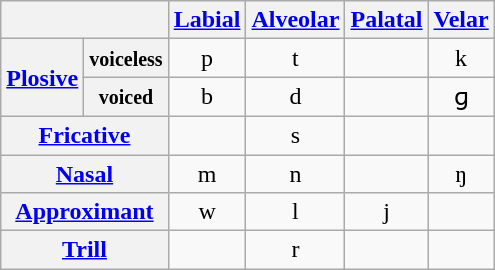<table class="wikitable" style="text-align:center">
<tr>
<th colspan="2"></th>
<th><a href='#'>Labial</a></th>
<th><a href='#'>Alveolar</a></th>
<th><a href='#'>Palatal</a></th>
<th><a href='#'>Velar</a></th>
</tr>
<tr>
<th rowspan="2"><a href='#'>Plosive</a></th>
<th><small>voiceless</small></th>
<td>p</td>
<td>t</td>
<td></td>
<td>k</td>
</tr>
<tr>
<th><small>voiced</small></th>
<td>b</td>
<td>d</td>
<td></td>
<td>ɡ</td>
</tr>
<tr>
<th colspan="2"><a href='#'>Fricative</a></th>
<td></td>
<td>s</td>
<td></td>
<td></td>
</tr>
<tr>
<th colspan="2"><a href='#'>Nasal</a></th>
<td>m</td>
<td>n</td>
<td></td>
<td>ŋ</td>
</tr>
<tr>
<th colspan="2"><a href='#'>Approximant</a></th>
<td>w</td>
<td>l</td>
<td>j</td>
<td></td>
</tr>
<tr>
<th colspan="2"><a href='#'>Trill</a></th>
<td></td>
<td>r</td>
<td></td>
<td></td>
</tr>
</table>
